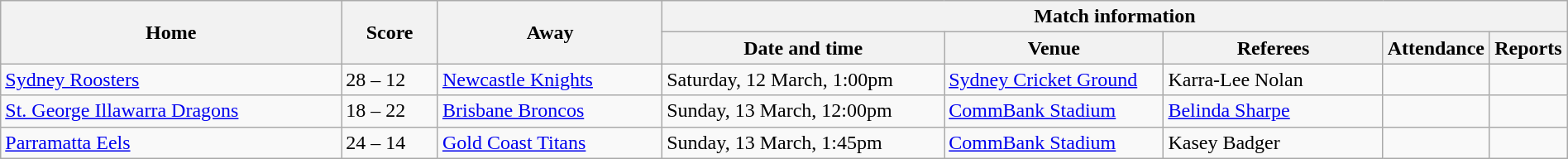<table class="wikitable defaultcenter col1left col3left" width="100%">
<tr>
<th rowspan="2">Home</th>
<th rowspan="2">Score</th>
<th rowspan="2">Away</th>
<th colspan="6">Match information</th>
</tr>
<tr>
<th width="18%">Date and time</th>
<th width="14%">Venue</th>
<th width="14%">Referees</th>
<th width="5%">Attendance</th>
<th width="5%">Reports</th>
</tr>
<tr>
<td> <a href='#'>Sydney Roosters</a></td>
<td>28 – 12</td>
<td> <a href='#'>Newcastle Knights</a></td>
<td>Saturday, 12 March, 1:00pm</td>
<td><a href='#'>Sydney Cricket Ground</a></td>
<td>Karra-Lee Nolan</td>
<td></td>
<td></td>
</tr>
<tr>
<td> <a href='#'>St. George Illawarra Dragons</a></td>
<td>18 – 22</td>
<td> <a href='#'>Brisbane Broncos</a></td>
<td>Sunday, 13 March, 12:00pm</td>
<td><a href='#'>CommBank Stadium</a></td>
<td><a href='#'>Belinda Sharpe</a></td>
<td></td>
<td></td>
</tr>
<tr>
<td> <a href='#'>Parramatta Eels</a></td>
<td>24 – 14</td>
<td> <a href='#'>Gold Coast Titans</a></td>
<td>Sunday, 13 March, 1:45pm</td>
<td><a href='#'>CommBank Stadium</a></td>
<td>Kasey Badger</td>
<td></td>
<td></td>
</tr>
</table>
